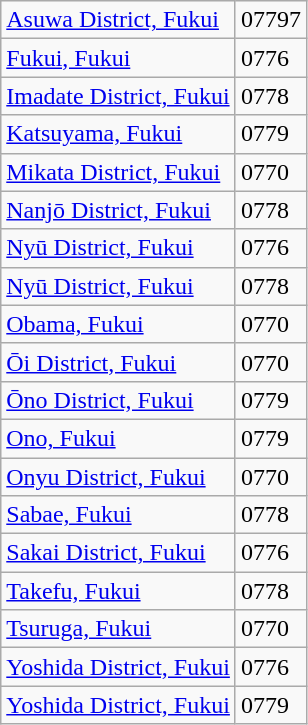<table class="wikitable">
<tr>
<td><a href='#'>Asuwa District, Fukui</a></td>
<td>07797</td>
</tr>
<tr>
<td><a href='#'>Fukui, Fukui</a></td>
<td>0776</td>
</tr>
<tr>
<td><a href='#'>Imadate District, Fukui</a></td>
<td>0778</td>
</tr>
<tr>
<td><a href='#'>Katsuyama, Fukui</a></td>
<td>0779</td>
</tr>
<tr>
<td><a href='#'>Mikata District, Fukui</a></td>
<td>0770</td>
</tr>
<tr>
<td><a href='#'>Nanjō District, Fukui</a></td>
<td>0778</td>
</tr>
<tr>
<td><a href='#'>Nyū District, Fukui</a></td>
<td>0776</td>
</tr>
<tr>
<td><a href='#'>Nyū District, Fukui</a></td>
<td>0778</td>
</tr>
<tr>
<td><a href='#'>Obama, Fukui</a></td>
<td>0770</td>
</tr>
<tr>
<td><a href='#'>Ōi District, Fukui</a></td>
<td>0770</td>
</tr>
<tr>
<td><a href='#'>Ōno District, Fukui</a></td>
<td>0779</td>
</tr>
<tr>
<td><a href='#'>Ono, Fukui</a></td>
<td>0779</td>
</tr>
<tr>
<td><a href='#'>Onyu District, Fukui</a></td>
<td>0770</td>
</tr>
<tr>
<td><a href='#'>Sabae, Fukui</a></td>
<td>0778</td>
</tr>
<tr>
<td><a href='#'>Sakai District, Fukui</a></td>
<td>0776</td>
</tr>
<tr>
<td><a href='#'>Takefu, Fukui</a></td>
<td>0778</td>
</tr>
<tr>
<td><a href='#'>Tsuruga, Fukui</a></td>
<td>0770</td>
</tr>
<tr>
<td><a href='#'>Yoshida District, Fukui</a></td>
<td>0776</td>
</tr>
<tr>
<td><a href='#'>Yoshida District, Fukui</a></td>
<td>0779</td>
</tr>
</table>
